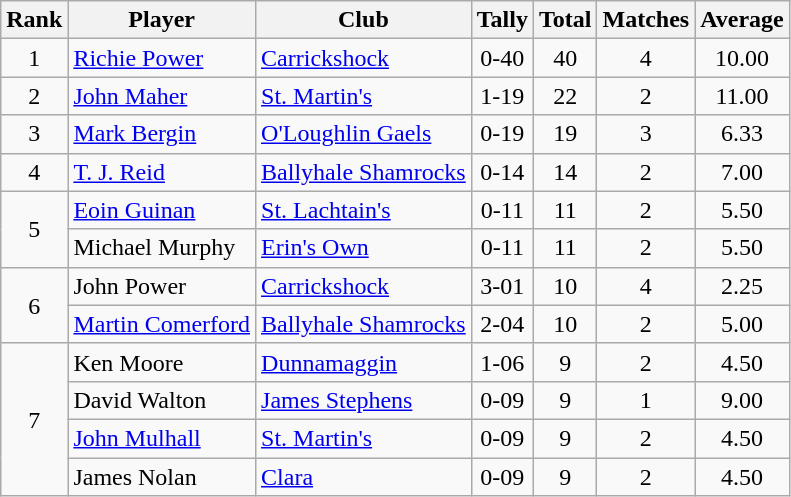<table class="wikitable">
<tr>
<th>Rank</th>
<th>Player</th>
<th>Club</th>
<th>Tally</th>
<th>Total</th>
<th>Matches</th>
<th>Average</th>
</tr>
<tr>
<td rowspan=1 align=center>1</td>
<td><a href='#'>Richie Power</a></td>
<td><a href='#'>Carrickshock</a></td>
<td align=center>0-40</td>
<td align=center>40</td>
<td align=center>4</td>
<td align=center>10.00</td>
</tr>
<tr>
<td rowspan=1 align=center>2</td>
<td><a href='#'>John Maher</a></td>
<td><a href='#'>St. Martin's</a></td>
<td align=center>1-19</td>
<td align=center>22</td>
<td align=center>2</td>
<td align=center>11.00</td>
</tr>
<tr>
<td rowspan=1 align=center>3</td>
<td><a href='#'>Mark Bergin</a></td>
<td><a href='#'>O'Loughlin Gaels</a></td>
<td align=center>0-19</td>
<td align=center>19</td>
<td align=center>3</td>
<td align=center>6.33</td>
</tr>
<tr>
<td rowspan=1 align=center>4</td>
<td><a href='#'>T. J. Reid</a></td>
<td><a href='#'>Ballyhale Shamrocks</a></td>
<td align=center>0-14</td>
<td align=center>14</td>
<td align=center>2</td>
<td align=center>7.00</td>
</tr>
<tr>
<td rowspan=2 align=center>5</td>
<td><a href='#'>Eoin Guinan</a></td>
<td><a href='#'>St. Lachtain's</a></td>
<td align=center>0-11</td>
<td align=center>11</td>
<td align=center>2</td>
<td align=center>5.50</td>
</tr>
<tr>
<td>Michael Murphy</td>
<td><a href='#'>Erin's Own</a></td>
<td align=center>0-11</td>
<td align=center>11</td>
<td align=center>2</td>
<td align=center>5.50</td>
</tr>
<tr>
<td rowspan=2 align=center>6</td>
<td>John Power</td>
<td><a href='#'>Carrickshock</a></td>
<td align=center>3-01</td>
<td align=center>10</td>
<td align=center>4</td>
<td align=center>2.25</td>
</tr>
<tr>
<td><a href='#'>Martin Comerford</a></td>
<td><a href='#'>Ballyhale Shamrocks</a></td>
<td align=center>2-04</td>
<td align=center>10</td>
<td align=center>2</td>
<td align=center>5.00</td>
</tr>
<tr>
<td rowspan=4 align=center>7</td>
<td>Ken Moore</td>
<td><a href='#'>Dunnamaggin</a></td>
<td align=center>1-06</td>
<td align=center>9</td>
<td align=center>2</td>
<td align=center>4.50</td>
</tr>
<tr>
<td>David Walton</td>
<td><a href='#'>James Stephens</a></td>
<td align=center>0-09</td>
<td align=center>9</td>
<td align=center>1</td>
<td align=center>9.00</td>
</tr>
<tr>
<td><a href='#'>John Mulhall</a></td>
<td><a href='#'>St. Martin's</a></td>
<td align=center>0-09</td>
<td align=center>9</td>
<td align=center>2</td>
<td align=center>4.50</td>
</tr>
<tr>
<td>James Nolan</td>
<td><a href='#'>Clara</a></td>
<td align=center>0-09</td>
<td align=center>9</td>
<td align=center>2</td>
<td align=center>4.50</td>
</tr>
</table>
